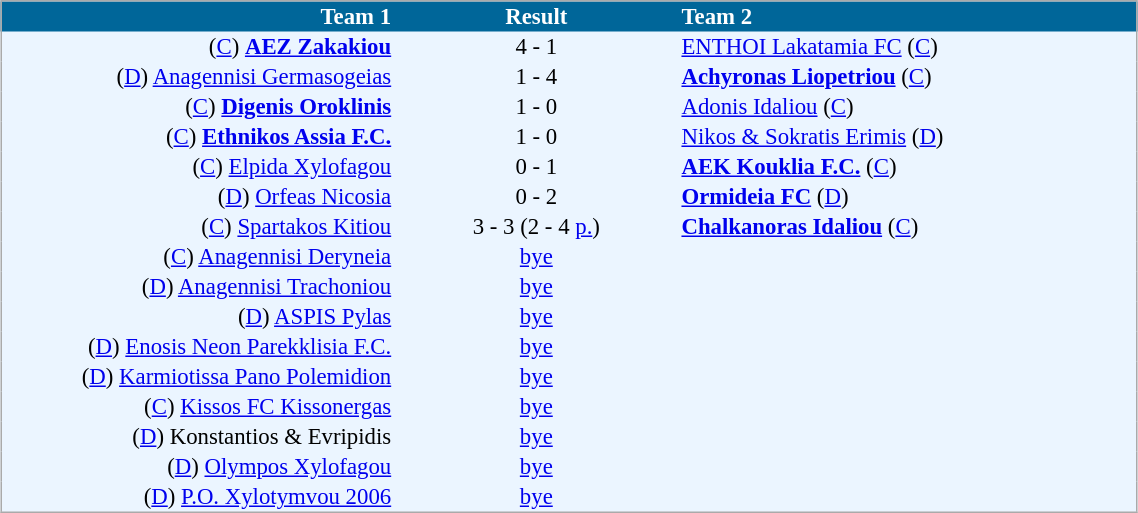<table cellspacing="0" style="background: #EBF5FF; border: 1px #aaa solid; border-collapse: collapse; font-size: 95%; margin: 1em auto;" width=60%>
<tr bgcolor=#006699 style="color:white;">
<th width=30% align="right">Team 1</th>
<th width=22% align="center">Result</th>
<th width=35% align="left">Team 2</th>
</tr>
<tr>
<td align=right>(<a href='#'>C</a>) <strong><a href='#'>AEZ Zakakiou</a></strong></td>
<td align=center>4 - 1</td>
<td align=left><a href='#'>ENTHOI Lakatamia FC</a> (<a href='#'>C</a>)</td>
</tr>
<tr>
<td align=right>(<a href='#'>D</a>) <a href='#'>Anagennisi Germasogeias</a></td>
<td align=center>1 - 4</td>
<td align=left><strong><a href='#'>Achyronas Liopetriou</a></strong> (<a href='#'>C</a>)</td>
</tr>
<tr>
<td align=right>(<a href='#'>C</a>) <strong><a href='#'>Digenis Oroklinis</a></strong></td>
<td align=center>1 - 0</td>
<td align=left><a href='#'>Adonis Idaliou</a> (<a href='#'>C</a>)</td>
</tr>
<tr>
<td align=right>(<a href='#'>C</a>) <strong><a href='#'>Ethnikos Assia F.C.</a></strong></td>
<td align=center>1 - 0</td>
<td align=left><a href='#'>Nikos & Sokratis Erimis</a> (<a href='#'>D</a>)</td>
</tr>
<tr>
<td align=right>(<a href='#'>C</a>) <a href='#'>Elpida Xylofagou</a></td>
<td align=center>0 - 1</td>
<td align=left><strong><a href='#'>AEK Kouklia F.C.</a></strong> (<a href='#'>C</a>)</td>
</tr>
<tr>
<td align=right>(<a href='#'>D</a>) <a href='#'>Orfeas Nicosia</a></td>
<td align=center>0 - 2</td>
<td align=left><strong><a href='#'>Ormideia FC</a></strong> (<a href='#'>D</a>)</td>
</tr>
<tr>
<td align=right>(<a href='#'>C</a>) <a href='#'>Spartakos Kitiou</a></td>
<td align=center>3 - 3 (2 - 4 <a href='#'>p.</a>)</td>
<td align=left><strong><a href='#'>Chalkanoras Idaliou</a></strong> (<a href='#'>C</a>)</td>
</tr>
<tr>
<td align=right>(<a href='#'>C</a>) <a href='#'>Anagennisi Deryneia</a></td>
<td align=center><a href='#'>bye</a></td>
<td></td>
</tr>
<tr>
<td align=right>(<a href='#'>D</a>) <a href='#'>Anagennisi Trachoniou</a></td>
<td align=center><a href='#'>bye</a></td>
<td></td>
</tr>
<tr>
<td align=right>(<a href='#'>D</a>) <a href='#'>ASPIS Pylas</a></td>
<td align=center><a href='#'>bye</a></td>
<td></td>
</tr>
<tr>
<td align=right>(<a href='#'>D</a>) <a href='#'>Enosis Neon Parekklisia F.C.</a></td>
<td align=center><a href='#'>bye</a></td>
<td></td>
</tr>
<tr>
<td align=right>(<a href='#'>D</a>) <a href='#'>Karmiotissa Pano Polemidion</a></td>
<td align=center><a href='#'>bye</a></td>
<td></td>
</tr>
<tr>
<td align=right>(<a href='#'>C</a>) <a href='#'>Kissos FC Kissonergas</a></td>
<td align=center><a href='#'>bye</a></td>
<td></td>
</tr>
<tr>
<td align=right>(<a href='#'>D</a>) Konstantios & Evripidis</td>
<td align=center><a href='#'>bye</a></td>
<td></td>
</tr>
<tr>
<td align=right>(<a href='#'>D</a>) <a href='#'>Olympos Xylofagou</a></td>
<td align=center><a href='#'>bye</a></td>
<td></td>
</tr>
<tr>
<td align=right>(<a href='#'>D</a>) <a href='#'>P.O. Xylotymvou 2006</a></td>
<td align=center><a href='#'>bye</a></td>
<td></td>
</tr>
<tr>
</tr>
</table>
